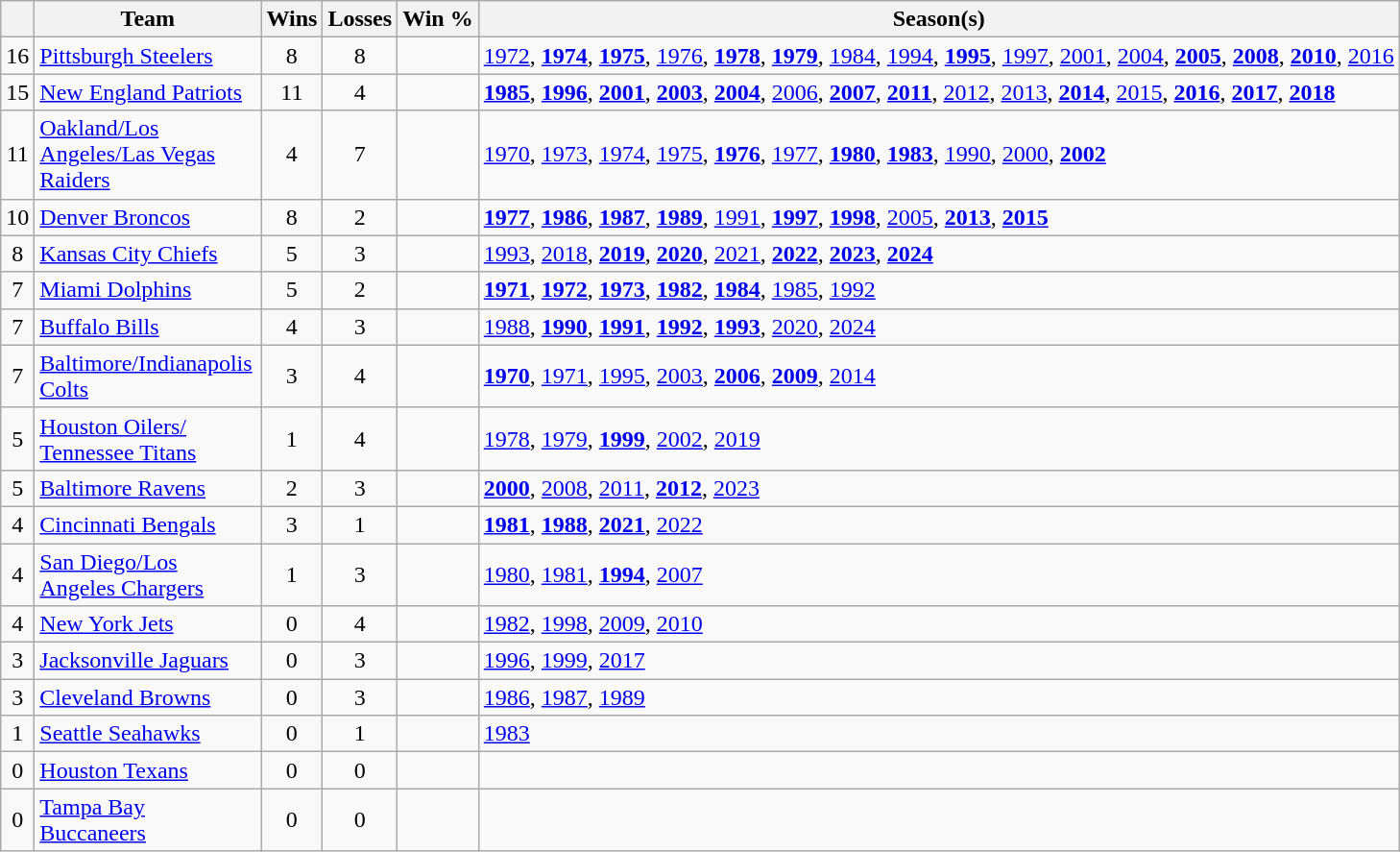<table class="wikitable sortable plainrowheaders" style="text-align:center;">
<tr>
<th scope="col"></th>
<th scope="col" style="width:150px;">Team</th>
<th scope="col">Wins</th>
<th scope="col">Losses</th>
<th scope="col">Win %</th>
<th scope="col" class="unsortable">Season(s)</th>
</tr>
<tr>
<td>16</td>
<td style="text-align:left;"><a href='#'>Pittsburgh Steelers</a></td>
<td>8</td>
<td>8</td>
<td></td>
<td style="text-align:left;"><a href='#'>1972</a>, <strong><a href='#'>1974</a></strong>, <strong><a href='#'>1975</a></strong>, <a href='#'>1976</a>, <strong><a href='#'>1978</a></strong>, <strong><a href='#'>1979</a></strong>, <a href='#'>1984</a>, <a href='#'>1994</a>, <strong><a href='#'>1995</a></strong>, <a href='#'>1997</a>, <a href='#'>2001</a>, <a href='#'>2004</a>, <strong><a href='#'>2005</a></strong>, <strong><a href='#'>2008</a></strong>, <strong><a href='#'>2010</a></strong>, <a href='#'>2016</a></td>
</tr>
<tr>
<td>15</td>
<td style="text-align:left;"><a href='#'>New England Patriots</a></td>
<td>11</td>
<td>4</td>
<td></td>
<td style="text-align:left;"><strong><a href='#'>1985</a></strong>, <strong><a href='#'>1996</a></strong>, <strong><a href='#'>2001</a></strong>, <strong><a href='#'>2003</a></strong>, <strong><a href='#'>2004</a></strong>, <a href='#'>2006</a>, <strong><a href='#'>2007</a></strong>, <strong><a href='#'>2011</a></strong>, <a href='#'>2012</a>, <a href='#'>2013</a>, <strong><a href='#'>2014</a></strong>, <a href='#'>2015</a>, <strong><a href='#'>2016</a></strong>, <strong><a href='#'>2017</a></strong>, <strong><a href='#'>2018</a></strong></td>
</tr>
<tr>
<td>11</td>
<td style="text-align:left;"><a href='#'>Oakland/Los Angeles/Las Vegas Raiders</a></td>
<td>4</td>
<td>7</td>
<td></td>
<td style="text-align:left;"><a href='#'>1970</a>, <a href='#'>1973</a>, <a href='#'>1974</a>, <a href='#'>1975</a>, <strong><a href='#'>1976</a></strong>, <a href='#'>1977</a>, <strong><a href='#'>1980</a></strong>, <strong><a href='#'>1983</a></strong>, <a href='#'>1990</a>, <a href='#'>2000</a>, <strong><a href='#'>2002</a></strong></td>
</tr>
<tr>
<td>10</td>
<td style="text-align:left;"><a href='#'>Denver Broncos</a></td>
<td>8</td>
<td>2</td>
<td></td>
<td style="text-align:left;"><strong><a href='#'>1977</a></strong>, <strong><a href='#'>1986</a></strong>, <strong><a href='#'>1987</a></strong>, <strong><a href='#'>1989</a></strong>, <a href='#'>1991</a>, <strong><a href='#'>1997</a></strong>, <strong><a href='#'>1998</a></strong>, <a href='#'>2005</a>, <strong><a href='#'>2013</a></strong>, <strong><a href='#'>2015</a></strong></td>
</tr>
<tr>
<td>8</td>
<td style="text-align:left;"><a href='#'>Kansas City Chiefs</a></td>
<td>5</td>
<td>3</td>
<td></td>
<td style="text-align:left;"><a href='#'>1993</a>, <a href='#'>2018</a>, <strong><a href='#'>2019</a></strong>, <strong><a href='#'>2020</a></strong>, <a href='#'>2021</a>, <strong><a href='#'>2022</a></strong>, <strong><a href='#'>2023</a></strong>, <strong><a href='#'>2024</a></strong></td>
</tr>
<tr>
<td>7</td>
<td style="text-align:left;"><a href='#'>Miami Dolphins</a></td>
<td>5</td>
<td>2</td>
<td></td>
<td style="text-align:left;"><strong><a href='#'>1971</a></strong>, <strong><a href='#'>1972</a></strong>, <strong><a href='#'>1973</a></strong>, <strong><a href='#'>1982</a></strong>, <strong><a href='#'>1984</a></strong>, <a href='#'>1985</a>, <a href='#'>1992</a></td>
</tr>
<tr>
<td>7</td>
<td style="text-align:left;"><a href='#'>Buffalo Bills</a></td>
<td>4</td>
<td>3</td>
<td></td>
<td style="text-align:left;"><a href='#'>1988</a>, <strong><a href='#'>1990</a></strong>, <strong><a href='#'>1991</a></strong>, <strong><a href='#'>1992</a></strong>, <strong><a href='#'>1993</a></strong>, <a href='#'>2020</a>, <a href='#'>2024</a></td>
</tr>
<tr>
<td>7</td>
<td style="text-align:left;"><a href='#'>Baltimore/Indianapolis Colts</a></td>
<td>3</td>
<td>4</td>
<td></td>
<td style="text-align:left;"><strong><a href='#'>1970</a></strong>, <a href='#'>1971</a>, <a href='#'>1995</a>, <a href='#'>2003</a>, <strong><a href='#'>2006</a></strong>, <strong><a href='#'>2009</a></strong>, <a href='#'>2014</a></td>
</tr>
<tr>
<td>5</td>
<td style="text-align:left;"><a href='#'>Houston Oilers/<br>Tennessee Titans</a></td>
<td>1</td>
<td>4</td>
<td></td>
<td style="text-align:left;"><a href='#'>1978</a>, <a href='#'>1979</a>, <strong><a href='#'>1999</a></strong>, <a href='#'>2002</a>, <a href='#'>2019</a></td>
</tr>
<tr>
<td>5</td>
<td style="text-align:left;"><a href='#'>Baltimore Ravens</a></td>
<td>2</td>
<td>3</td>
<td></td>
<td style="text-align:left;"><strong><a href='#'>2000</a></strong>, <a href='#'>2008</a>, <a href='#'>2011</a>, <strong><a href='#'>2012</a></strong>, <a href='#'>2023</a></td>
</tr>
<tr>
<td>4</td>
<td style="text-align:left;"><a href='#'>Cincinnati Bengals</a></td>
<td>3</td>
<td>1</td>
<td></td>
<td style="text-align:left;"><strong><a href='#'>1981</a></strong>, <strong><a href='#'>1988</a></strong>, <strong><a href='#'>2021</a></strong>, <a href='#'>2022</a></td>
</tr>
<tr>
<td>4</td>
<td style="text-align:left;"><a href='#'>San Diego/Los Angeles Chargers</a></td>
<td>1</td>
<td>3</td>
<td></td>
<td style="text-align:left;"><a href='#'>1980</a>, <a href='#'>1981</a>, <strong><a href='#'>1994</a></strong>, <a href='#'>2007</a></td>
</tr>
<tr>
<td>4</td>
<td style="text-align:left;"><a href='#'>New York Jets</a></td>
<td>0</td>
<td>4</td>
<td></td>
<td style="text-align:left;"><a href='#'>1982</a>, <a href='#'>1998</a>, <a href='#'>2009</a>, <a href='#'>2010</a></td>
</tr>
<tr>
<td>3</td>
<td style="text-align:left;"><a href='#'>Jacksonville Jaguars</a></td>
<td>0</td>
<td>3</td>
<td></td>
<td style="text-align:left;"><a href='#'>1996</a>, <a href='#'>1999</a>, <a href='#'>2017</a></td>
</tr>
<tr>
<td>3</td>
<td style="text-align:left;"><a href='#'>Cleveland Browns</a></td>
<td>0</td>
<td>3</td>
<td></td>
<td style="text-align:left;"><a href='#'>1986</a>, <a href='#'>1987</a>, <a href='#'>1989</a></td>
</tr>
<tr>
<td>1</td>
<td style="text-align:left;"><a href='#'>Seattle Seahawks</a></td>
<td>0</td>
<td>1</td>
<td></td>
<td style="text-align:left;"><a href='#'>1983</a></td>
</tr>
<tr>
<td>0</td>
<td style="text-align:left;"><a href='#'>Houston Texans</a></td>
<td>0</td>
<td>0</td>
<td></td>
<td style="text-align:left;"></td>
</tr>
<tr>
<td>0</td>
<td style="text-align:left;"><a href='#'>Tampa Bay Buccaneers</a></td>
<td>0</td>
<td>0</td>
<td></td>
<td style="text-align:left;"></td>
</tr>
</table>
